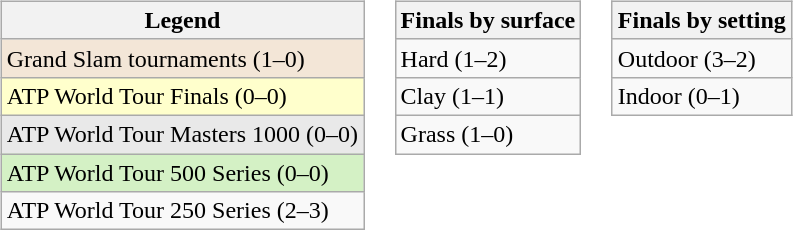<table>
<tr valign="top">
<td><br><table class="wikitable">
<tr>
<th>Legend</th>
</tr>
<tr style="background:#f3e6d7;">
<td>Grand Slam tournaments (1–0)</td>
</tr>
<tr style="background:#ffffcc;">
<td>ATP World Tour Finals (0–0)</td>
</tr>
<tr style="background:#e9e9e9;">
<td>ATP World Tour Masters 1000 (0–0)</td>
</tr>
<tr style="background:#d4f1c5;">
<td>ATP World Tour 500 Series (0–0)</td>
</tr>
<tr>
<td>ATP World Tour 250 Series (2–3)</td>
</tr>
</table>
</td>
<td><br><table class="wikitable">
<tr>
<th>Finals by surface</th>
</tr>
<tr>
<td>Hard (1–2)</td>
</tr>
<tr>
<td>Clay (1–1)</td>
</tr>
<tr>
<td>Grass (1–0)</td>
</tr>
</table>
</td>
<td><br><table class="wikitable">
<tr>
<th>Finals by setting</th>
</tr>
<tr>
<td>Outdoor (3–2)</td>
</tr>
<tr>
<td>Indoor (0–1)</td>
</tr>
</table>
</td>
</tr>
</table>
